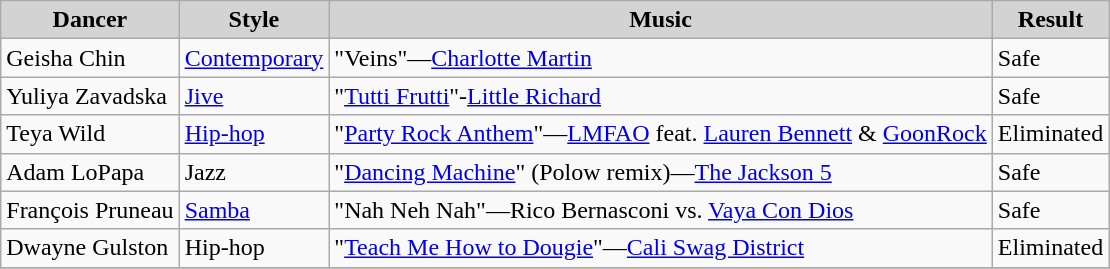<table class="wikitable">
<tr align="center" bgcolor="lightgrey">
<td><strong>Dancer</strong></td>
<td><strong>Style</strong></td>
<td><strong>Music</strong></td>
<td><strong>Result</strong></td>
</tr>
<tr>
<td>Geisha Chin</td>
<td><a href='#'>Contemporary</a></td>
<td>"Veins"—<a href='#'>Charlotte Martin</a></td>
<td>Safe</td>
</tr>
<tr>
<td>Yuliya Zavadska</td>
<td><a href='#'>Jive</a></td>
<td>"<a href='#'>Tutti Frutti</a>"-<a href='#'>Little Richard</a></td>
<td>Safe</td>
</tr>
<tr>
<td>Teya Wild</td>
<td><a href='#'>Hip-hop</a></td>
<td>"<a href='#'>Party Rock Anthem</a>"—<a href='#'>LMFAO</a> feat. <a href='#'>Lauren Bennett</a> & <a href='#'>GoonRock</a></td>
<td>Eliminated</td>
</tr>
<tr>
<td>Adam LoPapa</td>
<td>Jazz</td>
<td>"<a href='#'>Dancing Machine</a>" (Polow remix)—<a href='#'>The Jackson 5</a></td>
<td>Safe</td>
</tr>
<tr>
<td>François Pruneau</td>
<td><a href='#'>Samba</a></td>
<td>"Nah Neh Nah"—Rico Bernasconi vs. <a href='#'>Vaya Con Dios</a></td>
<td>Safe</td>
</tr>
<tr>
<td>Dwayne Gulston</td>
<td>Hip-hop</td>
<td>"<a href='#'>Teach Me How to Dougie</a>"—<a href='#'>Cali Swag District</a></td>
<td>Eliminated</td>
</tr>
<tr>
</tr>
</table>
